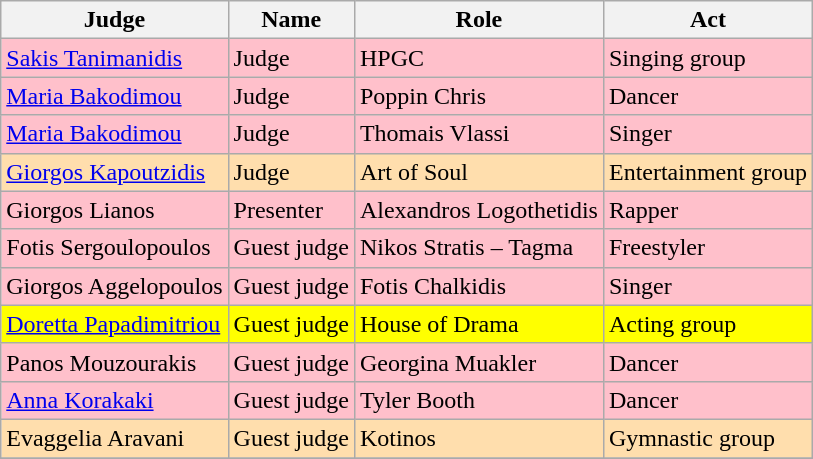<table class="wikitable">
<tr>
<th>Judge</th>
<th>Name</th>
<th>Role</th>
<th>Act</th>
</tr>
<tr bgcolor="pink">
<td><a href='#'>Sakis Tanimanidis</a></td>
<td>Judge</td>
<td>HPGC </td>
<td>Singing group</td>
</tr>
<tr bgcolor="pink">
<td><a href='#'>Maria Bakodimou</a></td>
<td>Judge</td>
<td>Poppin Chris </td>
<td>Dancer</td>
</tr>
<tr bgcolor="pink">
<td><a href='#'>Maria Bakodimou</a></td>
<td>Judge</td>
<td>Thomais Vlassi </td>
<td>Singer</td>
</tr>
<tr bgcolor="NavajoWhite">
<td><a href='#'>Giorgos Kapoutzidis</a></td>
<td>Judge</td>
<td>Art of Soul </td>
<td>Entertainment group</td>
</tr>
<tr bgcolor="pink">
<td>Giorgos Lianos</td>
<td>Presenter</td>
<td>Alexandros Logothetidis </td>
<td>Rapper</td>
</tr>
<tr bgcolor="pink">
<td>Fotis Sergoulopoulos</td>
<td>Guest judge</td>
<td>Nikos Stratis – Tagma </td>
<td>Freestyler</td>
</tr>
<tr bgcolor="pink">
<td>Giorgos Aggelopoulos</td>
<td>Guest judge</td>
<td>Fotis Chalkidis </td>
<td>Singer</td>
</tr>
<tr bgcolor="yellow">
<td><a href='#'>Doretta Papadimitriou</a></td>
<td>Guest judge</td>
<td>House of Drama </td>
<td>Acting group</td>
</tr>
<tr bgcolor="pink">
<td>Panos Mouzourakis</td>
<td>Guest judge</td>
<td>Georgina Muakler </td>
<td>Dancer</td>
</tr>
<tr bgcolor="pink">
<td><a href='#'>Anna Korakaki</a></td>
<td>Guest judge</td>
<td>Tyler Booth </td>
<td>Dancer</td>
</tr>
<tr bgcolor="NavajoWhite">
<td>Evaggelia Aravani</td>
<td>Guest judge</td>
<td>Kotinos </td>
<td>Gymnastic group</td>
</tr>
<tr bgcolor="NavajoWhite">
</tr>
</table>
